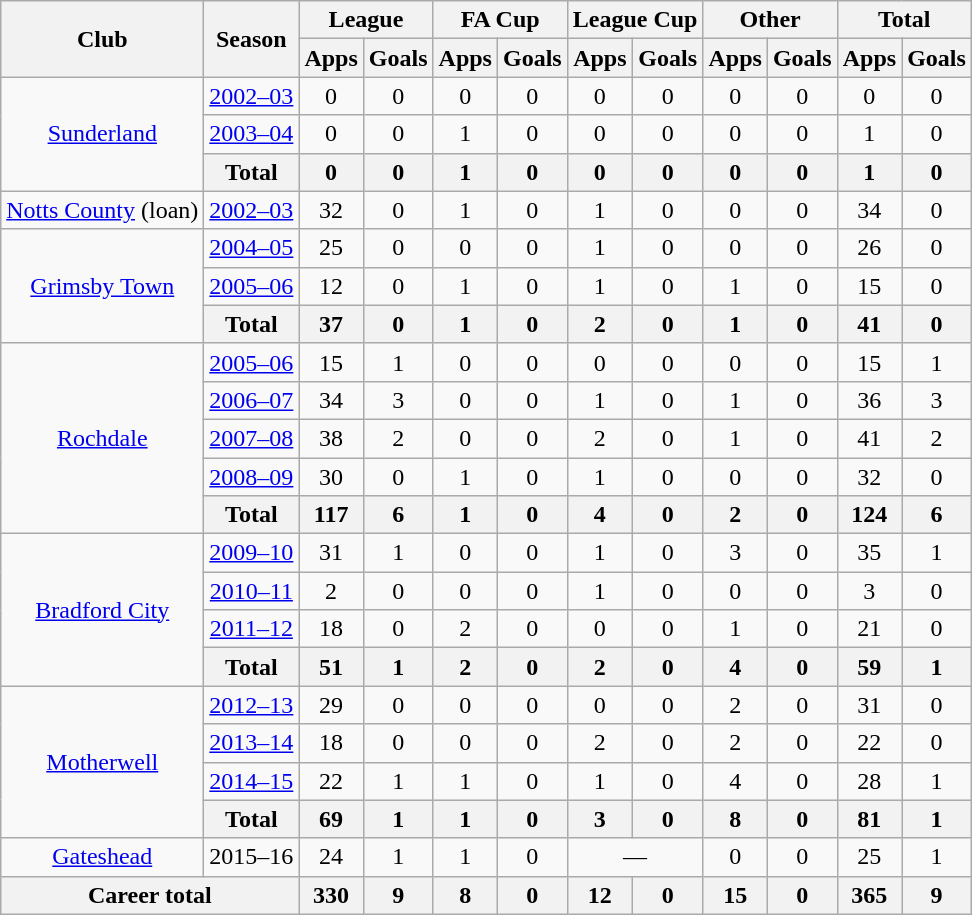<table class="wikitable" style="text-align:center">
<tr>
<th rowspan="2">Club</th>
<th rowspan="2">Season</th>
<th colspan="2">League</th>
<th colspan="2">FA Cup</th>
<th colspan="2">League Cup</th>
<th colspan="2">Other</th>
<th colspan="2">Total</th>
</tr>
<tr>
<th>Apps</th>
<th>Goals</th>
<th>Apps</th>
<th>Goals</th>
<th>Apps</th>
<th>Goals</th>
<th>Apps</th>
<th>Goals</th>
<th>Apps</th>
<th>Goals</th>
</tr>
<tr>
<td rowspan="3"><a href='#'>Sunderland</a></td>
<td><a href='#'>2002–03</a></td>
<td>0</td>
<td>0</td>
<td>0</td>
<td>0</td>
<td>0</td>
<td>0</td>
<td>0</td>
<td>0</td>
<td>0</td>
<td>0</td>
</tr>
<tr>
<td><a href='#'>2003–04</a></td>
<td>0</td>
<td>0</td>
<td>1</td>
<td>0</td>
<td>0</td>
<td>0</td>
<td>0</td>
<td>0</td>
<td>1</td>
<td>0</td>
</tr>
<tr>
<th>Total</th>
<th>0</th>
<th>0</th>
<th>1</th>
<th>0</th>
<th>0</th>
<th>0</th>
<th>0</th>
<th>0</th>
<th>1</th>
<th>0</th>
</tr>
<tr>
<td><a href='#'>Notts County</a> (loan)</td>
<td><a href='#'>2002–03</a></td>
<td>32</td>
<td>0</td>
<td>1</td>
<td>0</td>
<td>1</td>
<td>0</td>
<td>0</td>
<td>0</td>
<td>34</td>
<td>0</td>
</tr>
<tr>
<td rowspan="3"><a href='#'>Grimsby Town</a></td>
<td><a href='#'>2004–05</a></td>
<td>25</td>
<td>0</td>
<td>0</td>
<td>0</td>
<td>1</td>
<td>0</td>
<td>0</td>
<td>0</td>
<td>26</td>
<td>0</td>
</tr>
<tr>
<td><a href='#'>2005–06</a></td>
<td>12</td>
<td>0</td>
<td>1</td>
<td>0</td>
<td>1</td>
<td>0</td>
<td>1</td>
<td>0</td>
<td>15</td>
<td>0</td>
</tr>
<tr>
<th>Total</th>
<th>37</th>
<th>0</th>
<th>1</th>
<th>0</th>
<th>2</th>
<th>0</th>
<th>1</th>
<th>0</th>
<th>41</th>
<th>0</th>
</tr>
<tr>
<td rowspan="5"><a href='#'>Rochdale</a></td>
<td><a href='#'>2005–06</a></td>
<td>15</td>
<td>1</td>
<td>0</td>
<td>0</td>
<td>0</td>
<td>0</td>
<td>0</td>
<td>0</td>
<td>15</td>
<td>1</td>
</tr>
<tr>
<td><a href='#'>2006–07</a></td>
<td>34</td>
<td>3</td>
<td>0</td>
<td>0</td>
<td>1</td>
<td>0</td>
<td>1</td>
<td>0</td>
<td>36</td>
<td>3</td>
</tr>
<tr>
<td><a href='#'>2007–08</a></td>
<td>38</td>
<td>2</td>
<td>0</td>
<td>0</td>
<td>2</td>
<td>0</td>
<td>1</td>
<td>0</td>
<td>41</td>
<td>2</td>
</tr>
<tr>
<td><a href='#'>2008–09</a></td>
<td>30</td>
<td>0</td>
<td>1</td>
<td>0</td>
<td>1</td>
<td>0</td>
<td>0</td>
<td>0</td>
<td>32</td>
<td>0</td>
</tr>
<tr>
<th>Total</th>
<th>117</th>
<th>6</th>
<th>1</th>
<th>0</th>
<th>4</th>
<th>0</th>
<th>2</th>
<th>0</th>
<th>124</th>
<th>6</th>
</tr>
<tr>
<td rowspan="4"><a href='#'>Bradford City</a></td>
<td><a href='#'>2009–10</a></td>
<td>31</td>
<td>1</td>
<td>0</td>
<td>0</td>
<td>1</td>
<td>0</td>
<td>3</td>
<td>0</td>
<td>35</td>
<td>1</td>
</tr>
<tr>
<td><a href='#'>2010–11</a></td>
<td>2</td>
<td>0</td>
<td>0</td>
<td>0</td>
<td>1</td>
<td>0</td>
<td>0</td>
<td>0</td>
<td>3</td>
<td>0</td>
</tr>
<tr>
<td><a href='#'>2011–12</a></td>
<td>18</td>
<td>0</td>
<td>2</td>
<td>0</td>
<td>0</td>
<td>0</td>
<td>1</td>
<td>0</td>
<td>21</td>
<td>0</td>
</tr>
<tr>
<th>Total</th>
<th>51</th>
<th>1</th>
<th>2</th>
<th>0</th>
<th>2</th>
<th>0</th>
<th>4</th>
<th>0</th>
<th>59</th>
<th>1</th>
</tr>
<tr>
<td rowspan="4"><a href='#'>Motherwell</a></td>
<td><a href='#'>2012–13</a></td>
<td>29</td>
<td>0</td>
<td>0</td>
<td>0</td>
<td>0</td>
<td>0</td>
<td>2</td>
<td>0</td>
<td>31</td>
<td>0</td>
</tr>
<tr>
<td><a href='#'>2013–14</a></td>
<td>18</td>
<td>0</td>
<td>0</td>
<td>0</td>
<td>2</td>
<td>0</td>
<td>2</td>
<td>0</td>
<td>22</td>
<td>0</td>
</tr>
<tr>
<td><a href='#'>2014–15</a></td>
<td>22</td>
<td>1</td>
<td>1</td>
<td>0</td>
<td>1</td>
<td>0</td>
<td>4</td>
<td>0</td>
<td>28</td>
<td>1</td>
</tr>
<tr>
<th>Total</th>
<th>69</th>
<th>1</th>
<th>1</th>
<th>0</th>
<th>3</th>
<th>0</th>
<th>8</th>
<th>0</th>
<th>81</th>
<th>1</th>
</tr>
<tr>
<td><a href='#'>Gateshead</a></td>
<td>2015–16</td>
<td>24</td>
<td>1</td>
<td>1</td>
<td>0</td>
<td colspan="2">—</td>
<td>0</td>
<td>0</td>
<td>25</td>
<td>1</td>
</tr>
<tr>
<th colspan="2">Career total</th>
<th>330</th>
<th>9</th>
<th>8</th>
<th>0</th>
<th>12</th>
<th>0</th>
<th>15</th>
<th>0</th>
<th>365</th>
<th>9</th>
</tr>
</table>
